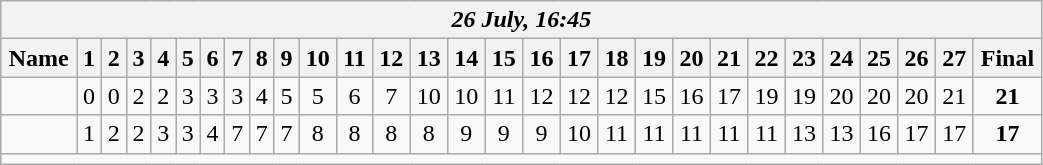<table class=wikitable style="text-align:center; width: 55%">
<tr>
<th colspan=33><em>26 July, 16:45</em></th>
</tr>
<tr>
<th>Name</th>
<th>1</th>
<th>2</th>
<th>3</th>
<th>4</th>
<th>5</th>
<th>6</th>
<th>7</th>
<th>8</th>
<th>9</th>
<th>10</th>
<th>11</th>
<th>12</th>
<th>13</th>
<th>14</th>
<th>15</th>
<th>16</th>
<th>17</th>
<th>18</th>
<th>19</th>
<th>20</th>
<th>21</th>
<th>22</th>
<th>23</th>
<th>24</th>
<th>25</th>
<th>26</th>
<th>27</th>
<th>Final</th>
</tr>
<tr>
<td align=left><strong></strong></td>
<td>0</td>
<td>0</td>
<td>2</td>
<td>2</td>
<td>3</td>
<td>3</td>
<td>3</td>
<td>4</td>
<td>5</td>
<td>5</td>
<td>6</td>
<td>7</td>
<td>10</td>
<td>10</td>
<td>11</td>
<td>12</td>
<td>12</td>
<td>12</td>
<td>15</td>
<td>16</td>
<td>17</td>
<td>19</td>
<td>19</td>
<td>20</td>
<td>20</td>
<td>20</td>
<td>21</td>
<td><strong>21</strong></td>
</tr>
<tr>
<td align=left></td>
<td>1</td>
<td>2</td>
<td>2</td>
<td>3</td>
<td>3</td>
<td>4</td>
<td>7</td>
<td>7</td>
<td>7</td>
<td>8</td>
<td>8</td>
<td>8</td>
<td>8</td>
<td>9</td>
<td>9</td>
<td>9</td>
<td>10</td>
<td>11</td>
<td>11</td>
<td>11</td>
<td>11</td>
<td>11</td>
<td>13</td>
<td>13</td>
<td>16</td>
<td>17</td>
<td>17</td>
<td><strong>17</strong></td>
</tr>
<tr>
<td colspan=33></td>
</tr>
</table>
